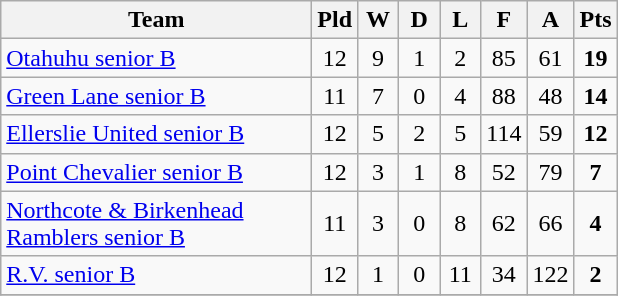<table class="wikitable" style="text-align:center;">
<tr>
<th width=200>Team</th>
<th width=20 abbr="Played">Pld</th>
<th width=20 abbr="Won">W</th>
<th width=20 abbr="Drawn">D</th>
<th width=20 abbr="Lost">L</th>
<th width=20 abbr="For">F</th>
<th width=20 abbr="Against">A</th>
<th width=20 abbr="Points">Pts</th>
</tr>
<tr>
<td style="text-align:left;"><a href='#'>Otahuhu senior B</a></td>
<td>12</td>
<td>9</td>
<td>1</td>
<td>2</td>
<td>85</td>
<td>61</td>
<td><strong>19</strong></td>
</tr>
<tr>
<td style="text-align:left;"><a href='#'>Green Lane senior B</a></td>
<td>11</td>
<td>7</td>
<td>0</td>
<td>4</td>
<td>88</td>
<td>48</td>
<td><strong>14</strong></td>
</tr>
<tr>
<td style="text-align:left;"><a href='#'>Ellerslie United senior B</a></td>
<td>12</td>
<td>5</td>
<td>2</td>
<td>5</td>
<td>114</td>
<td>59</td>
<td><strong>12</strong></td>
</tr>
<tr>
<td style="text-align:left;"><a href='#'>Point Chevalier senior B</a></td>
<td>12</td>
<td>3</td>
<td>1</td>
<td>8</td>
<td>52</td>
<td>79</td>
<td><strong>7</strong></td>
</tr>
<tr>
<td style="text-align:left;"><a href='#'>Northcote & Birkenhead Ramblers senior B</a></td>
<td>11</td>
<td>3</td>
<td>0</td>
<td>8</td>
<td>62</td>
<td>66</td>
<td><strong>4</strong></td>
</tr>
<tr>
<td style="text-align:left;"><a href='#'>R.V. senior B</a></td>
<td>12</td>
<td>1</td>
<td>0</td>
<td>11</td>
<td>34</td>
<td>122</td>
<td><strong>2</strong></td>
</tr>
<tr>
</tr>
</table>
